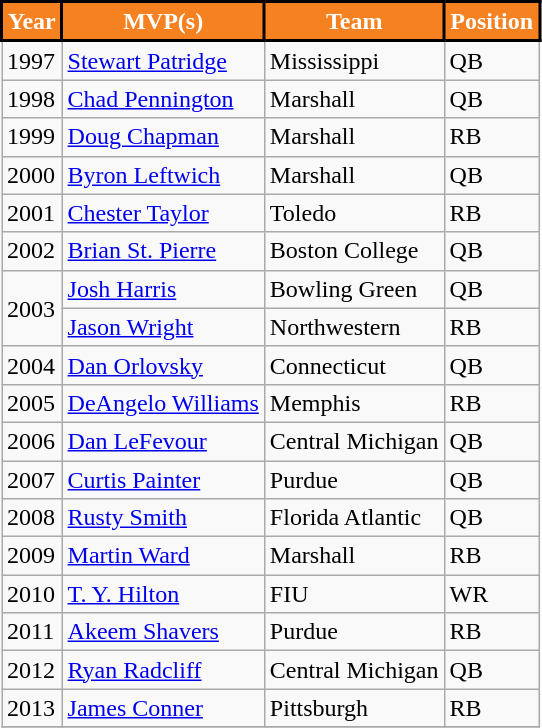<table class="wikitable">
<tr>
<th style="background:#F68121; color:#FFFFFF; border: 2px solid #000000;">Year</th>
<th style="background:#F68121; color:#FFFFFF; border: 2px solid #000000;">MVP(s)</th>
<th style="background:#F68121; color:#FFFFFF; border: 2px solid #000000;">Team</th>
<th style="background:#F68121; color:#FFFFFF; border: 2px solid #000000;">Position</th>
</tr>
<tr>
<td>1997</td>
<td><a href='#'>Stewart Patridge</a></td>
<td>Mississippi</td>
<td>QB</td>
</tr>
<tr>
<td>1998</td>
<td><a href='#'>Chad Pennington</a></td>
<td>Marshall</td>
<td>QB</td>
</tr>
<tr>
<td>1999</td>
<td><a href='#'>Doug Chapman</a></td>
<td>Marshall</td>
<td>RB</td>
</tr>
<tr>
<td>2000</td>
<td><a href='#'>Byron Leftwich</a></td>
<td>Marshall</td>
<td>QB</td>
</tr>
<tr>
<td>2001</td>
<td><a href='#'>Chester Taylor</a></td>
<td>Toledo</td>
<td>RB</td>
</tr>
<tr>
<td>2002</td>
<td><a href='#'>Brian St. Pierre</a></td>
<td>Boston College</td>
<td>QB</td>
</tr>
<tr>
<td rowspan=2>2003</td>
<td><a href='#'>Josh Harris</a></td>
<td>Bowling Green</td>
<td>QB</td>
</tr>
<tr>
<td><a href='#'>Jason Wright</a></td>
<td>Northwestern</td>
<td>RB</td>
</tr>
<tr>
<td>2004</td>
<td><a href='#'>Dan Orlovsky</a></td>
<td>Connecticut</td>
<td>QB</td>
</tr>
<tr>
<td>2005</td>
<td><a href='#'>DeAngelo Williams</a></td>
<td>Memphis</td>
<td>RB</td>
</tr>
<tr>
<td>2006</td>
<td><a href='#'>Dan LeFevour</a></td>
<td>Central Michigan</td>
<td>QB</td>
</tr>
<tr>
<td>2007</td>
<td><a href='#'>Curtis Painter</a></td>
<td>Purdue</td>
<td>QB</td>
</tr>
<tr>
<td>2008</td>
<td><a href='#'>Rusty Smith</a></td>
<td>Florida Atlantic</td>
<td>QB</td>
</tr>
<tr>
<td>2009</td>
<td><a href='#'>Martin Ward</a></td>
<td>Marshall</td>
<td>RB</td>
</tr>
<tr>
<td>2010</td>
<td><a href='#'>T. Y. Hilton</a></td>
<td>FIU</td>
<td>WR</td>
</tr>
<tr>
<td>2011</td>
<td><a href='#'>Akeem Shavers</a></td>
<td>Purdue</td>
<td>RB</td>
</tr>
<tr>
<td>2012</td>
<td><a href='#'>Ryan Radcliff</a></td>
<td>Central Michigan</td>
<td>QB</td>
</tr>
<tr>
<td>2013</td>
<td><a href='#'>James Conner</a></td>
<td>Pittsburgh</td>
<td>RB</td>
</tr>
<tr>
</tr>
</table>
